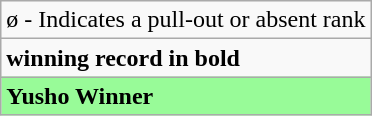<table class="wikitable">
<tr>
<td>ø - Indicates a pull-out or absent rank</td>
</tr>
<tr>
<td><strong>winning record in bold</strong></td>
</tr>
<tr>
<td style="background: PaleGreen;"><strong>Yusho Winner</strong></td>
</tr>
</table>
